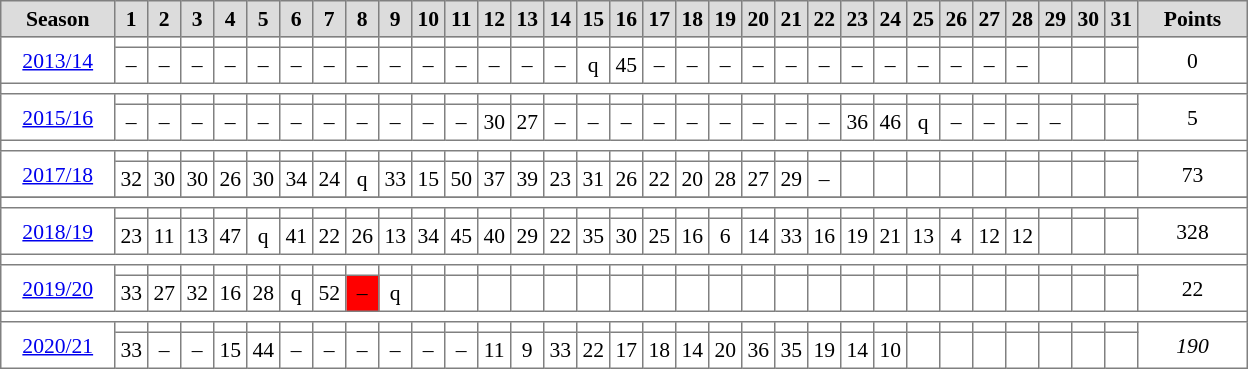<table cellpadding="3" cellspacing="0" border="1" style="background:#ffffff; font-size:90%; border:grey 1px; border-collapse:collapse;">
<tr style="background:#ccc; text-align:center;">
<td style="background:#DCDCDC;" width=69px><strong>Season</strong></td>
<td style="background:#DCDCDC;" width=15px><strong>1</strong></td>
<td style="background:#DCDCDC;" width=15px><strong>2</strong></td>
<td style="background:#DCDCDC;" width=15px><strong>3</strong></td>
<td style="background:#DCDCDC;" width=15px><strong>4</strong></td>
<td style="background:#DCDCDC;" width=15px><strong>5</strong></td>
<td style="background:#DCDCDC;" width=15px><strong>6</strong></td>
<td style="background:#DCDCDC;" width=15px><strong>7</strong></td>
<td style="background:#DCDCDC;" width=15px><strong>8</strong></td>
<td style="background:#DCDCDC;" width=15px><strong>9</strong></td>
<td style="background:#DCDCDC;" width=15px><strong>10</strong></td>
<td style="background:#DCDCDC;" width=15px><strong>11</strong></td>
<td style="background:#DCDCDC;" width=15px><strong>12</strong></td>
<td style="background:#DCDCDC;" width=15px><strong>13</strong></td>
<td style="background:#DCDCDC;" width=15px><strong>14</strong></td>
<td style="background:#DCDCDC;" width=15px><strong>15</strong></td>
<td style="background:#DCDCDC;" width=15px><strong>16</strong></td>
<td style="background:#DCDCDC;" width=15px><strong>17</strong></td>
<td style="background:#DCDCDC;" width=15px><strong>18</strong></td>
<td style="background:#DCDCDC;" width=15px><strong>19</strong></td>
<td style="background:#DCDCDC;" width=15px><strong>20</strong></td>
<td style="background:#DCDCDC;" width=15px><strong>21</strong></td>
<td style="background:#DCDCDC;" width=15px><strong>22</strong></td>
<td style="background:#DCDCDC;" width=15px><strong>23</strong></td>
<td style="background:#DCDCDC;" width=15px><strong>24</strong></td>
<td style="background:#DCDCDC;" width=15px><strong>25</strong></td>
<td style="background:#DCDCDC;" width=15px><strong>26</strong></td>
<td style="background:#DCDCDC;" width=15px><strong>27</strong></td>
<td style="background:#DCDCDC;" width=15px><strong>28</strong></td>
<td style="background:#DCDCDC;" width=15px><strong>29</strong></td>
<td style="background:#DCDCDC;" width=15px><strong>30</strong></td>
<td style="background:#DCDCDC;" width=15px><strong>31</strong></td>
<td style="background:#DCDCDC;" width=30px><strong>Points</strong></td>
</tr>
<tr align=center>
<td rowspan=2 width=66px><a href='#'>2013/14</a></td>
<th></th>
<th></th>
<th></th>
<th></th>
<th></th>
<th></th>
<th></th>
<th></th>
<th></th>
<th></th>
<th></th>
<th></th>
<th></th>
<th></th>
<th></th>
<th></th>
<th></th>
<th></th>
<th></th>
<th></th>
<th></th>
<th></th>
<th></th>
<th></th>
<th></th>
<th></th>
<th></th>
<th></th>
<th></th>
<th></th>
<th></th>
<td rowspan=2 width=66px>0</td>
</tr>
<tr align=center>
<td>–</td>
<td>–</td>
<td>–</td>
<td>–</td>
<td>–</td>
<td>–</td>
<td>–</td>
<td>–</td>
<td>–</td>
<td>–</td>
<td>–</td>
<td>–</td>
<td>–</td>
<td>–</td>
<td>q</td>
<td>45</td>
<td>–</td>
<td>–</td>
<td>–</td>
<td>–</td>
<td>–</td>
<td>–</td>
<td>–</td>
<td>–</td>
<td>–</td>
<td>–</td>
<td>–</td>
<td>–</td>
<th></th>
<th></th>
<th></th>
</tr>
<tr>
<td colspan=33></td>
</tr>
<tr align=center>
<td rowspan=2 width=66px><a href='#'>2015/16</a></td>
<th></th>
<th></th>
<th></th>
<th></th>
<th></th>
<th></th>
<th></th>
<th></th>
<th></th>
<th></th>
<th></th>
<th></th>
<th></th>
<th></th>
<th></th>
<th></th>
<th></th>
<th></th>
<th></th>
<th></th>
<th></th>
<th></th>
<th></th>
<th></th>
<th></th>
<th></th>
<th></th>
<th></th>
<th></th>
<th></th>
<th></th>
<td rowspan=2 width=66px>5</td>
</tr>
<tr align=center>
<td>–</td>
<td>–</td>
<td>–</td>
<td>–</td>
<td>–</td>
<td>–</td>
<td>–</td>
<td>–</td>
<td>–</td>
<td>–</td>
<td>–</td>
<td>30</td>
<td>27</td>
<td>–</td>
<td>–</td>
<td>–</td>
<td>–</td>
<td>–</td>
<td>–</td>
<td>–</td>
<td>–</td>
<td>–</td>
<td>36</td>
<td>46</td>
<td>q</td>
<td>–</td>
<td>–</td>
<td>–</td>
<td>–</td>
<td></td>
<td></td>
</tr>
<tr>
<td colspan=33></td>
</tr>
<tr align=center>
<td rowspan="2" style="width:66px;"><a href='#'>2017/18</a></td>
<th></th>
<th></th>
<th></th>
<th></th>
<th></th>
<th></th>
<th></th>
<th></th>
<th></th>
<th></th>
<th></th>
<th></th>
<th></th>
<th></th>
<th></th>
<th></th>
<th></th>
<th></th>
<th></th>
<th></th>
<th></th>
<th></th>
<th></th>
<th></th>
<th></th>
<th></th>
<th></th>
<th></th>
<th></th>
<th></th>
<th></th>
<td rowspan="2" style="width:66px;">73</td>
</tr>
<tr align=center>
<td>32</td>
<td>30</td>
<td>30</td>
<td>26</td>
<td>30</td>
<td>34</td>
<td>24</td>
<td>q</td>
<td>33</td>
<td>15</td>
<td>50</td>
<td>37</td>
<td>39</td>
<td>23</td>
<td>31</td>
<td>26</td>
<td>22</td>
<td>20</td>
<td>28</td>
<td>27</td>
<td>29</td>
<td>–</td>
<td></td>
<td></td>
<td></td>
<td></td>
<td></td>
<td></td>
<td></td>
<td></td>
<td></td>
</tr>
<tr>
</tr>
<tr>
<td colspan=33></td>
</tr>
<tr align=center>
<td rowspan="2" style="width:66px;"><a href='#'>2018/19</a></td>
<th></th>
<th></th>
<th></th>
<th></th>
<th></th>
<th></th>
<th></th>
<th></th>
<th></th>
<th></th>
<th></th>
<th></th>
<th></th>
<th></th>
<th></th>
<th></th>
<th></th>
<th></th>
<th></th>
<th></th>
<th></th>
<th></th>
<th></th>
<th></th>
<th></th>
<th></th>
<th></th>
<th></th>
<th></th>
<th></th>
<th></th>
<td rowspan="2" style="width:66px;">328</td>
</tr>
<tr align=center>
<td>23</td>
<td>11</td>
<td>13</td>
<td>47</td>
<td>q</td>
<td>41</td>
<td>22</td>
<td>26</td>
<td>13</td>
<td>34</td>
<td>45</td>
<td>40</td>
<td>29</td>
<td>22</td>
<td>35</td>
<td>30</td>
<td>25</td>
<td>16</td>
<td>6</td>
<td>14</td>
<td>33</td>
<td>16</td>
<td>19</td>
<td>21</td>
<td>13</td>
<td>4</td>
<td>12</td>
<td>12</td>
<td></td>
<td></td>
<td></td>
</tr>
<tr>
<td colspan=33></td>
</tr>
<tr align=center>
<td rowspan="2" style="width:66px;"><a href='#'>2019/20</a></td>
<th></th>
<th></th>
<th></th>
<th></th>
<th></th>
<th></th>
<th></th>
<th></th>
<th></th>
<th></th>
<th></th>
<th></th>
<th></th>
<th></th>
<th></th>
<th></th>
<th></th>
<th></th>
<th></th>
<th></th>
<th></th>
<th></th>
<th></th>
<th></th>
<th></th>
<th></th>
<th></th>
<th></th>
<th></th>
<th></th>
<th></th>
<td rowspan="2" style="width:66px;">22</td>
</tr>
<tr align=center>
<td>33</td>
<td>27</td>
<td>32</td>
<td>16</td>
<td>28</td>
<td>q</td>
<td>52</td>
<td bgcolor=red>–</td>
<td>q</td>
<td></td>
<td></td>
<td></td>
<td></td>
<td></td>
<td></td>
<td></td>
<td></td>
<td></td>
<td></td>
<td></td>
<td></td>
<td></td>
<td></td>
<td></td>
<td></td>
<td></td>
<td></td>
<td></td>
<td></td>
<td></td>
<td></td>
</tr>
<tr>
<td colspan=33></td>
</tr>
<tr align=center>
<td rowspan="2" style="width:66px;"><a href='#'>2020/21</a></td>
<th></th>
<th></th>
<th></th>
<th></th>
<th></th>
<th></th>
<th></th>
<th></th>
<th></th>
<th></th>
<th></th>
<th></th>
<th></th>
<th></th>
<th></th>
<th></th>
<th></th>
<th></th>
<th></th>
<th></th>
<th></th>
<th></th>
<th></th>
<th></th>
<th></th>
<th></th>
<th></th>
<th></th>
<th></th>
<th></th>
<th></th>
<td rowspan="2" style="width:66px;"><em>190</em></td>
</tr>
<tr align=center>
<td>33</td>
<td>–</td>
<td>–</td>
<td>15</td>
<td>44</td>
<td>–</td>
<td>–</td>
<td>–</td>
<td>–</td>
<td>–</td>
<td>–</td>
<td>11</td>
<td>9</td>
<td>33</td>
<td>22</td>
<td>17</td>
<td>18</td>
<td>14</td>
<td>20</td>
<td>36</td>
<td>35</td>
<td>19</td>
<td>14</td>
<td>10</td>
<td></td>
<td></td>
<td></td>
<td></td>
<td></td>
<td></td>
<td></td>
</tr>
</table>
